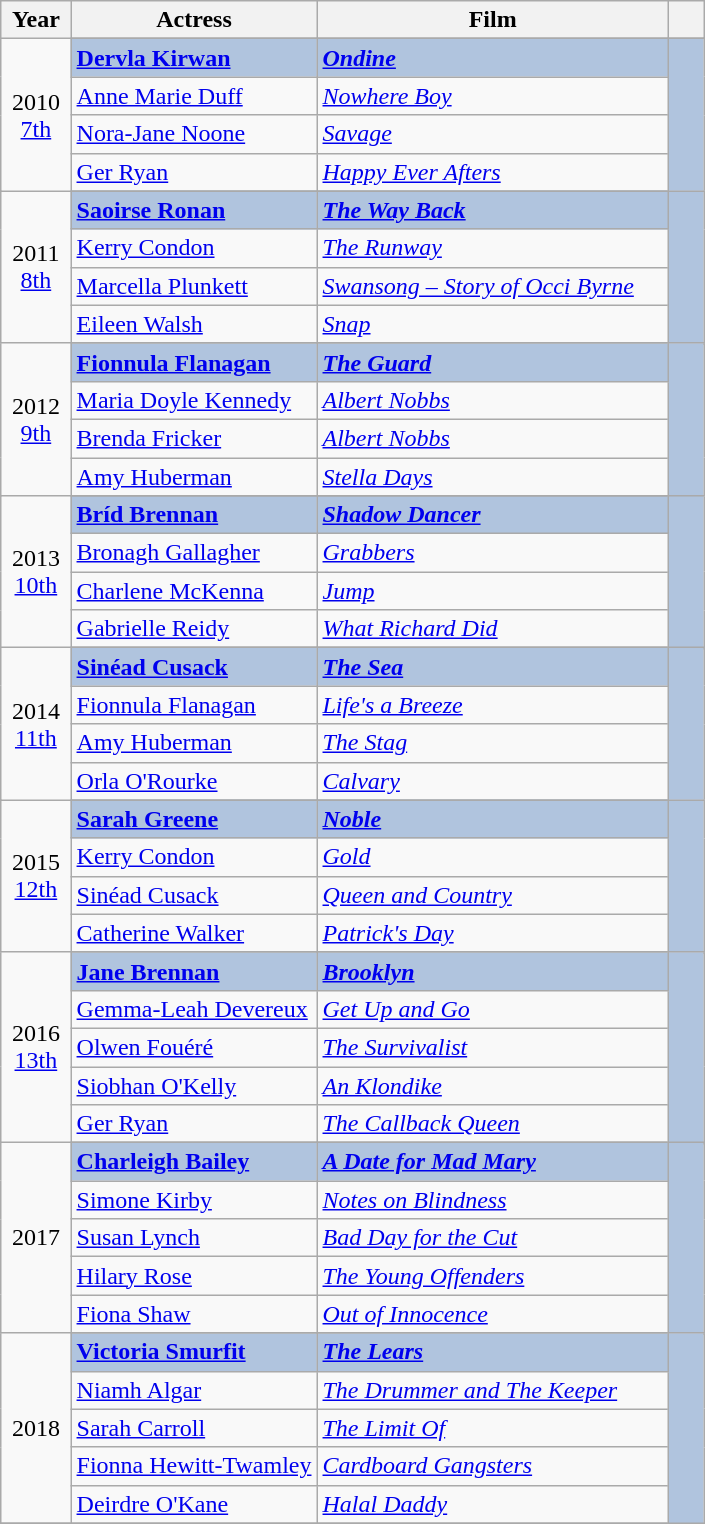<table class="wikitable sortable">
<tr>
<th scope="col" style="width:10%;">Year</th>
<th scope="col" style="width:35%;">Actress</th>
<th scope="col" style="width:50%;">Film</th>
<th scope="col" style="width:5%;" class="unsortable"></th>
</tr>
<tr>
<td rowspan="5" align="center">2010<br><a href='#'>7th</a></td>
</tr>
<tr style="background:#B0C4DE">
<td><strong><a href='#'>Dervla Kirwan</a></strong></td>
<td><strong><em><a href='#'>Ondine</a></em></strong></td>
<td rowspan="5"></td>
</tr>
<tr>
<td><a href='#'>Anne Marie Duff</a></td>
<td><em><a href='#'>Nowhere Boy</a></em></td>
</tr>
<tr>
<td><a href='#'>Nora-Jane Noone</a></td>
<td><em><a href='#'>Savage</a></em></td>
</tr>
<tr>
<td><a href='#'>Ger Ryan</a></td>
<td><em><a href='#'>Happy Ever Afters</a></em></td>
</tr>
<tr>
<td rowspan="5" align="center">2011<br><a href='#'>8th</a></td>
</tr>
<tr style="background:#B0C4DE">
<td><strong><a href='#'>Saoirse Ronan</a></strong></td>
<td><strong><em><a href='#'>The Way Back</a></em></strong></td>
<td rowspan="5"></td>
</tr>
<tr>
<td><a href='#'>Kerry Condon</a></td>
<td><em><a href='#'>The Runway</a></em></td>
</tr>
<tr>
<td><a href='#'>Marcella Plunkett</a></td>
<td><em><a href='#'>Swansong – Story of Occi Byrne</a></em></td>
</tr>
<tr>
<td><a href='#'>Eileen Walsh</a></td>
<td><em><a href='#'>Snap</a></em></td>
</tr>
<tr>
<td rowspan="5" align="center">2012<br><a href='#'>9th</a></td>
</tr>
<tr style="background:#B0C4DE">
<td><strong><a href='#'>Fionnula Flanagan</a></strong></td>
<td><strong><em><a href='#'>The Guard</a></em></strong></td>
<td rowspan="5"></td>
</tr>
<tr>
<td><a href='#'>Maria Doyle Kennedy</a></td>
<td><em><a href='#'>Albert Nobbs</a></em></td>
</tr>
<tr>
<td><a href='#'>Brenda Fricker</a></td>
<td><em><a href='#'>Albert Nobbs</a></em></td>
</tr>
<tr>
<td><a href='#'>Amy Huberman</a></td>
<td><em><a href='#'>Stella Days</a></em></td>
</tr>
<tr>
<td rowspan="5" align="center">2013<br><a href='#'>10th</a></td>
</tr>
<tr style="background:#B0C4DE">
<td><strong><a href='#'>Bríd Brennan</a></strong></td>
<td><strong><em><a href='#'>Shadow Dancer</a></em></strong></td>
<td rowspan="5"></td>
</tr>
<tr>
<td><a href='#'>Bronagh Gallagher</a></td>
<td><em><a href='#'>Grabbers</a></em></td>
</tr>
<tr>
<td><a href='#'>Charlene McKenna</a></td>
<td><em><a href='#'>Jump</a></em></td>
</tr>
<tr>
<td><a href='#'>Gabrielle Reidy</a></td>
<td><em><a href='#'>What Richard Did</a></em></td>
</tr>
<tr>
<td rowspan="5" align="center">2014<br><a href='#'>11th</a></td>
</tr>
<tr style="background:#B0C4DE">
<td><strong><a href='#'>Sinéad Cusack</a></strong></td>
<td><strong><em><a href='#'>The Sea</a></em></strong></td>
<td rowspan="5"></td>
</tr>
<tr>
<td><a href='#'>Fionnula Flanagan</a></td>
<td><em><a href='#'>Life's a Breeze</a></em></td>
</tr>
<tr>
<td><a href='#'>Amy Huberman</a></td>
<td><em><a href='#'>The Stag</a></em></td>
</tr>
<tr>
<td><a href='#'>Orla O'Rourke</a></td>
<td><em><a href='#'>Calvary</a></em></td>
</tr>
<tr>
<td rowspan="5" align="center">2015<br><a href='#'>12th</a></td>
</tr>
<tr style="background:#B0C4DE">
<td><strong><a href='#'>Sarah Greene</a></strong></td>
<td><strong><em><a href='#'>Noble</a></em></strong></td>
<td rowspan="5"></td>
</tr>
<tr>
<td><a href='#'>Kerry Condon</a></td>
<td><em><a href='#'>Gold</a></em></td>
</tr>
<tr>
<td><a href='#'>Sinéad Cusack</a></td>
<td><em><a href='#'>Queen and Country</a></em></td>
</tr>
<tr>
<td><a href='#'>Catherine Walker</a></td>
<td><em><a href='#'>Patrick's Day</a></em></td>
</tr>
<tr>
<td rowspan="6" align="center">2016<br><a href='#'>13th</a></td>
</tr>
<tr style="background:#B0C4DE">
<td><strong><a href='#'>Jane Brennan</a></strong></td>
<td><strong><em><a href='#'>Brooklyn</a></em></strong></td>
<td rowspan="6"></td>
</tr>
<tr>
<td><a href='#'>Gemma-Leah Devereux</a></td>
<td><em><a href='#'>Get Up and Go</a></em></td>
</tr>
<tr>
<td><a href='#'>Olwen Fouéré</a></td>
<td><em><a href='#'>The Survivalist</a></em></td>
</tr>
<tr>
<td><a href='#'>Siobhan O'Kelly</a></td>
<td><em><a href='#'>An Klondike</a></em></td>
</tr>
<tr>
<td><a href='#'>Ger Ryan</a></td>
<td><em><a href='#'>The Callback Queen</a></em></td>
</tr>
<tr>
<td rowspan="6" align="center">2017<br></td>
</tr>
<tr style="background:#B0C4DE">
<td><strong><a href='#'>Charleigh Bailey</a></strong></td>
<td><strong><em><a href='#'>A Date for Mad Mary</a></em></strong></td>
<td rowspan="6"></td>
</tr>
<tr>
<td><a href='#'>Simone Kirby</a></td>
<td><em><a href='#'>Notes on Blindness</a></em></td>
</tr>
<tr>
<td><a href='#'>Susan Lynch</a></td>
<td><em><a href='#'>Bad Day for the Cut</a></em></td>
</tr>
<tr>
<td><a href='#'>Hilary Rose</a></td>
<td><em><a href='#'>The Young Offenders</a></em></td>
</tr>
<tr>
<td><a href='#'>Fiona Shaw</a></td>
<td><em><a href='#'>Out of Innocence</a></em></td>
</tr>
<tr>
<td rowspan="6" align="center">2018<br></td>
</tr>
<tr style="background:#B0C4DE">
<td><strong><a href='#'>Victoria Smurfit</a></strong></td>
<td><strong><em><a href='#'>The Lears</a></em></strong></td>
<td rowspan="6" align="center"></td>
</tr>
<tr>
<td><a href='#'>Niamh Algar</a></td>
<td><em><a href='#'>The Drummer and The Keeper</a></em></td>
</tr>
<tr>
<td><a href='#'>Sarah Carroll</a></td>
<td><em><a href='#'>The Limit Of</a></em></td>
</tr>
<tr>
<td><a href='#'>Fionna Hewitt-Twamley</a></td>
<td><em><a href='#'>Cardboard Gangsters</a></em></td>
</tr>
<tr>
<td><a href='#'>Deirdre O'Kane</a></td>
<td><em><a href='#'>Halal Daddy</a></em></td>
</tr>
<tr>
</tr>
</table>
